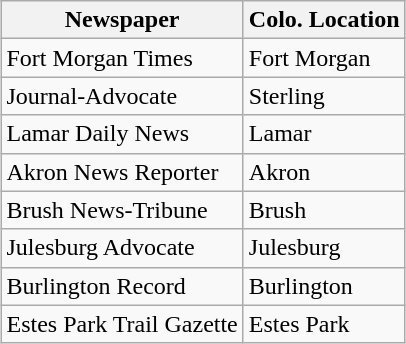<table class="wikitable" style="margin:auto;">
<tr>
<th>Newspaper</th>
<th>Colo. Location</th>
</tr>
<tr>
<td>Fort Morgan Times</td>
<td>Fort Morgan</td>
</tr>
<tr>
<td>Journal-Advocate</td>
<td>Sterling</td>
</tr>
<tr>
<td>Lamar  Daily  News</td>
<td>Lamar</td>
</tr>
<tr>
<td>Akron  News  Reporter</td>
<td>Akron</td>
</tr>
<tr>
<td>Brush  News-Tribune</td>
<td>Brush</td>
</tr>
<tr>
<td>Julesburg  Advocate</td>
<td>Julesburg</td>
</tr>
<tr>
<td>Burlington Record</td>
<td>Burlington</td>
</tr>
<tr>
<td>Estes Park Trail Gazette</td>
<td>Estes Park</td>
</tr>
</table>
